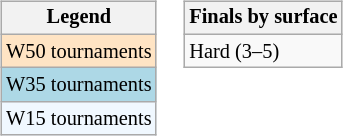<table>
<tr valign=top>
<td><br><table class=wikitable style="font-size:85%">
<tr>
<th>Legend</th>
</tr>
<tr style="background:#ffe4c4;">
<td>W50 tournaments</td>
</tr>
<tr style="background:lightblue;">
<td>W35 tournaments</td>
</tr>
<tr style="background:#f0f8ff;">
<td>W15 tournaments</td>
</tr>
</table>
</td>
<td><br><table class=wikitable style="font-size:85%">
<tr>
<th>Finals by surface</th>
</tr>
<tr>
<td>Hard (3–5)</td>
</tr>
</table>
</td>
</tr>
</table>
